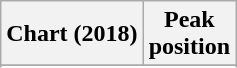<table class="wikitable sortable plainrowheaders">
<tr>
<th scope="col">Chart (2018)</th>
<th scope="col">Peak<br>position</th>
</tr>
<tr>
</tr>
<tr>
</tr>
<tr>
</tr>
<tr>
</tr>
<tr>
</tr>
<tr>
</tr>
</table>
